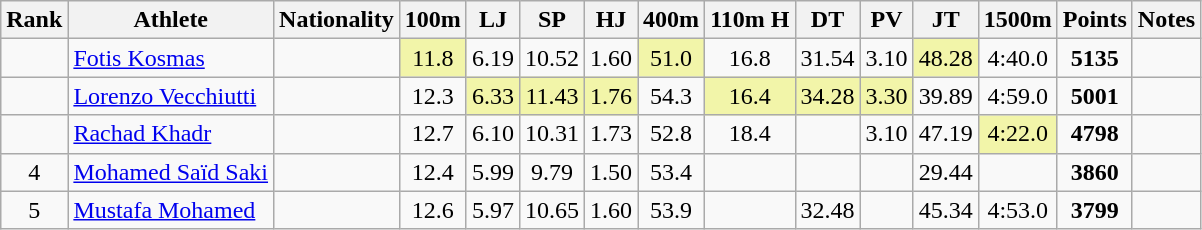<table class="wikitable sortable" style="text-align:center">
<tr>
<th>Rank</th>
<th>Athlete</th>
<th>Nationality</th>
<th>100m</th>
<th>LJ</th>
<th>SP</th>
<th>HJ</th>
<th>400m</th>
<th>110m H</th>
<th>DT</th>
<th>PV</th>
<th>JT</th>
<th>1500m</th>
<th>Points</th>
<th>Notes</th>
</tr>
<tr>
<td></td>
<td align=left><a href='#'>Fotis Kosmas</a></td>
<td align=left></td>
<td bgcolor=#F2F5A9>11.8</td>
<td>6.19</td>
<td>10.52</td>
<td>1.60</td>
<td bgcolor=#F2F5A9>51.0</td>
<td>16.8</td>
<td>31.54</td>
<td>3.10</td>
<td bgcolor=#F2F5A9>48.28</td>
<td>4:40.0</td>
<td><strong>5135</strong></td>
<td></td>
</tr>
<tr>
<td></td>
<td align=left><a href='#'>Lorenzo Vecchiutti</a></td>
<td align=left></td>
<td>12.3</td>
<td bgcolor=#F2F5A9>6.33</td>
<td bgcolor=#F2F5A9>11.43</td>
<td bgcolor=#F2F5A9>1.76</td>
<td>54.3</td>
<td bgcolor=#F2F5A9>16.4</td>
<td bgcolor=#F2F5A9>34.28</td>
<td bgcolor=#F2F5A9>3.30</td>
<td>39.89</td>
<td>4:59.0</td>
<td><strong>5001</strong></td>
<td></td>
</tr>
<tr>
<td></td>
<td align=left><a href='#'>Rachad Khadr</a></td>
<td align=left></td>
<td>12.7</td>
<td>6.10</td>
<td>10.31</td>
<td>1.73</td>
<td>52.8</td>
<td>18.4</td>
<td></td>
<td>3.10</td>
<td>47.19</td>
<td bgcolor=#F2F5A9>4:22.0</td>
<td><strong>4798</strong></td>
<td></td>
</tr>
<tr>
<td>4</td>
<td align=left><a href='#'>Mohamed Saïd Saki</a></td>
<td align=left></td>
<td>12.4</td>
<td>5.99</td>
<td>9.79</td>
<td>1.50</td>
<td>53.4</td>
<td></td>
<td></td>
<td></td>
<td>29.44</td>
<td></td>
<td><strong>3860</strong></td>
<td></td>
</tr>
<tr>
<td>5</td>
<td align=left><a href='#'>Mustafa Mohamed</a></td>
<td align=left></td>
<td>12.6</td>
<td>5.97</td>
<td>10.65</td>
<td>1.60</td>
<td>53.9</td>
<td></td>
<td>32.48</td>
<td></td>
<td>45.34</td>
<td>4:53.0</td>
<td><strong>3799</strong></td>
<td></td>
</tr>
</table>
